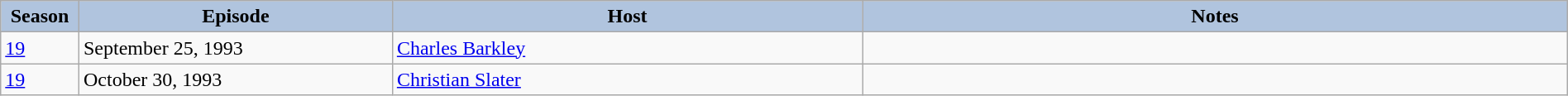<table class="wikitable" style="width:100%;">
<tr>
<th style="background:#B0C4DE;" width="5%">Season</th>
<th style="background:#B0C4DE;" width="20%">Episode</th>
<th style="background:#B0C4DE;" width="30%">Host</th>
<th style="background:#B0C4DE;" width="45%">Notes</th>
</tr>
<tr>
<td><a href='#'>19</a></td>
<td>September 25, 1993</td>
<td><a href='#'>Charles Barkley</a></td>
<td></td>
</tr>
<tr>
<td><a href='#'>19</a></td>
<td>October 30, 1993</td>
<td><a href='#'>Christian Slater</a></td>
<td></td>
</tr>
</table>
